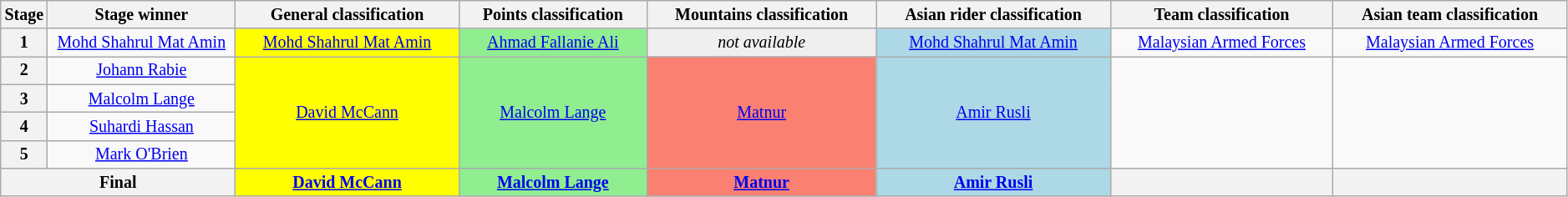<table class="wikitable" style="text-align: center; font-size:smaller;">
<tr>
<th style="width:1%;">Stage</th>
<th style="width:12%;">Stage winner</th>
<th style="width:"12%;">General classification<br></th>
<th style="width:"12%;">Points classification<br></th>
<th style="width:"12%;">Mountains classification<br></th>
<th style="width:"12%;">Asian rider classification<br></th>
<th style="width:"15%;">Team classification</th>
<th style="width:"15%;">Asian team classification</th>
</tr>
<tr>
<th>1</th>
<td><a href='#'>Mohd Shahrul Mat Amin</a></td>
<td style="background:yellow;"><a href='#'>Mohd Shahrul Mat Amin</a></td>
<td style="background:lightgreen;"><a href='#'>Ahmad Fallanie Ali</a></td>
<td style="background:#efefef;"><em>not available</em></td>
<td style="background:lightblue;"><a href='#'>Mohd Shahrul Mat Amin</a></td>
<td><a href='#'>Malaysian Armed Forces</a></td>
<td><a href='#'>Malaysian Armed Forces</a></td>
</tr>
<tr>
<th>2</th>
<td><a href='#'>Johann Rabie</a></td>
<td style="background:yellow;" rowspan=4><a href='#'>David McCann</a></td>
<td style="background:lightgreen;" rowspan=4><a href='#'>Malcolm Lange</a></td>
<td style="background:salmon;" rowspan=4><a href='#'>Matnur</a></td>
<td style="background:lightblue;" rowspan=4><a href='#'>Amir Rusli</a></td>
<td rowspan=4></td>
<td rowspan=4></td>
</tr>
<tr>
<th>3</th>
<td><a href='#'>Malcolm Lange</a></td>
</tr>
<tr>
<th>4</th>
<td><a href='#'>Suhardi Hassan</a></td>
</tr>
<tr>
<th>5</th>
<td><a href='#'>Mark O'Brien</a></td>
</tr>
<tr>
<th colspan=2><strong>Final</strong></th>
<th style="background:yellow;"><a href='#'>David McCann</a></th>
<th style="background:lightgreen;"><a href='#'>Malcolm Lange</a></th>
<th style="background:salmon;"><a href='#'>Matnur</a></th>
<th style="background:lightblue;"><a href='#'>Amir Rusli</a></th>
<th></th>
<th></th>
</tr>
</table>
